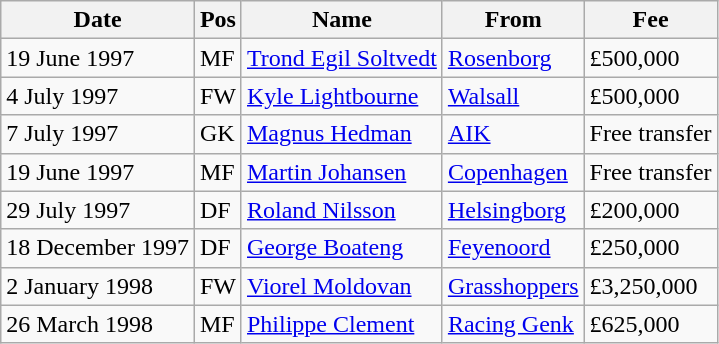<table class="wikitable">
<tr>
<th>Date</th>
<th>Pos</th>
<th>Name</th>
<th>From</th>
<th>Fee</th>
</tr>
<tr>
<td>19 June 1997</td>
<td>MF</td>
<td><a href='#'>Trond Egil Soltvedt</a></td>
<td><a href='#'>Rosenborg</a></td>
<td>£500,000</td>
</tr>
<tr>
<td>4 July 1997</td>
<td>FW</td>
<td><a href='#'>Kyle Lightbourne</a></td>
<td><a href='#'>Walsall</a></td>
<td>£500,000</td>
</tr>
<tr>
<td>7 July 1997</td>
<td>GK</td>
<td><a href='#'>Magnus Hedman</a></td>
<td><a href='#'>AIK</a></td>
<td>Free transfer</td>
</tr>
<tr>
<td>19 June 1997</td>
<td>MF</td>
<td><a href='#'>Martin Johansen</a></td>
<td><a href='#'>Copenhagen</a></td>
<td>Free transfer</td>
</tr>
<tr>
<td>29 July 1997</td>
<td>DF</td>
<td><a href='#'>Roland Nilsson</a></td>
<td><a href='#'>Helsingborg</a></td>
<td>£200,000</td>
</tr>
<tr>
<td>18 December 1997</td>
<td>DF</td>
<td><a href='#'>George Boateng</a></td>
<td><a href='#'>Feyenoord</a></td>
<td>£250,000</td>
</tr>
<tr>
<td>2 January 1998</td>
<td>FW</td>
<td><a href='#'>Viorel Moldovan</a></td>
<td><a href='#'>Grasshoppers</a></td>
<td>£3,250,000</td>
</tr>
<tr>
<td>26 March 1998</td>
<td>MF</td>
<td><a href='#'>Philippe Clement</a></td>
<td><a href='#'>Racing Genk</a></td>
<td>£625,000</td>
</tr>
</table>
